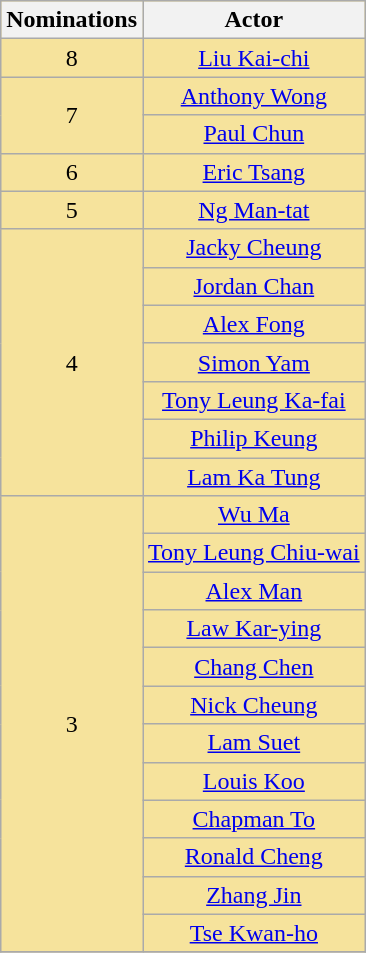<table class="wikitable" rowspan=2 style="text-align: center; background: #f6e39c">
<tr>
<th scope="col" width="56">Nominations</th>
<th scope="col" align="center">Actor</th>
</tr>
<tr>
<td rowspan="1" style="text-align:center;">8</td>
<td><a href='#'>Liu Kai-chi</a></td>
</tr>
<tr>
<td rowspan="2" style="text-align:center;">7</td>
<td><a href='#'>Anthony Wong</a></td>
</tr>
<tr>
<td><a href='#'>Paul Chun</a></td>
</tr>
<tr>
<td rowspan="1" style="text-align:center;">6</td>
<td><a href='#'>Eric Tsang</a></td>
</tr>
<tr>
<td rowspan="1" style="text-align:center;">5</td>
<td><a href='#'>Ng Man-tat</a></td>
</tr>
<tr>
<td rowspan="7" style="text-align:center;">4</td>
<td><a href='#'>Jacky Cheung</a></td>
</tr>
<tr>
<td><a href='#'>Jordan Chan</a></td>
</tr>
<tr>
<td><a href='#'>Alex Fong</a></td>
</tr>
<tr>
<td><a href='#'>Simon Yam</a></td>
</tr>
<tr>
<td><a href='#'>Tony Leung Ka-fai</a></td>
</tr>
<tr>
<td><a href='#'>Philip Keung</a></td>
</tr>
<tr>
<td><a href='#'>Lam Ka Tung</a></td>
</tr>
<tr>
<td rowspan="12" style="text-align:center;">3</td>
<td><a href='#'>Wu Ma</a></td>
</tr>
<tr>
<td><a href='#'>Tony Leung Chiu-wai</a></td>
</tr>
<tr>
<td><a href='#'>Alex Man</a></td>
</tr>
<tr>
<td><a href='#'>Law Kar-ying</a></td>
</tr>
<tr>
<td><a href='#'>Chang Chen</a></td>
</tr>
<tr>
<td><a href='#'>Nick Cheung</a></td>
</tr>
<tr>
<td><a href='#'>Lam Suet</a></td>
</tr>
<tr>
<td><a href='#'>Louis Koo</a></td>
</tr>
<tr>
<td><a href='#'>Chapman To</a></td>
</tr>
<tr>
<td><a href='#'>Ronald Cheng</a></td>
</tr>
<tr>
<td><a href='#'>Zhang Jin</a></td>
</tr>
<tr>
<td><a href='#'>Tse Kwan-ho</a></td>
</tr>
<tr>
</tr>
</table>
